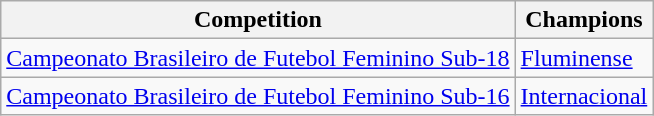<table class="wikitable">
<tr>
<th>Competition</th>
<th>Champions</th>
</tr>
<tr>
<td><a href='#'>Campeonato Brasileiro de Futebol Feminino Sub-18</a></td>
<td><a href='#'>Fluminense</a></td>
</tr>
<tr>
<td><a href='#'>Campeonato Brasileiro de Futebol Feminino Sub-16</a></td>
<td><a href='#'>Internacional</a></td>
</tr>
</table>
